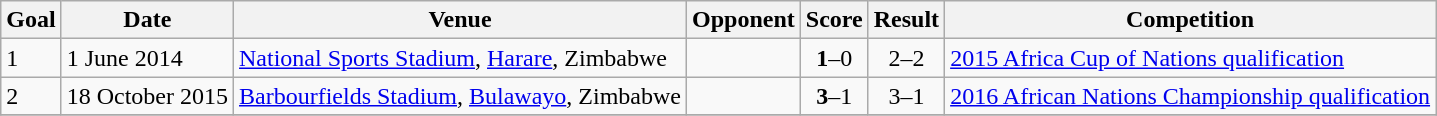<table class="wikitable plainrowheaders sortable">
<tr>
<th>Goal</th>
<th>Date</th>
<th>Venue</th>
<th>Opponent</th>
<th>Score</th>
<th>Result</th>
<th>Competition</th>
</tr>
<tr>
<td>1</td>
<td>1 June 2014</td>
<td><a href='#'>National Sports Stadium</a>, <a href='#'>Harare</a>, Zimbabwe</td>
<td></td>
<td align=center><strong>1</strong>–0</td>
<td align=center>2–2</td>
<td><a href='#'>2015 Africa Cup of Nations qualification</a></td>
</tr>
<tr>
<td>2</td>
<td>18 October 2015</td>
<td><a href='#'>Barbourfields Stadium</a>, <a href='#'>Bulawayo</a>, Zimbabwe</td>
<td></td>
<td align=center><strong>3</strong>–1</td>
<td align=center>3–1</td>
<td><a href='#'>2016 African Nations Championship qualification</a></td>
</tr>
<tr>
</tr>
</table>
